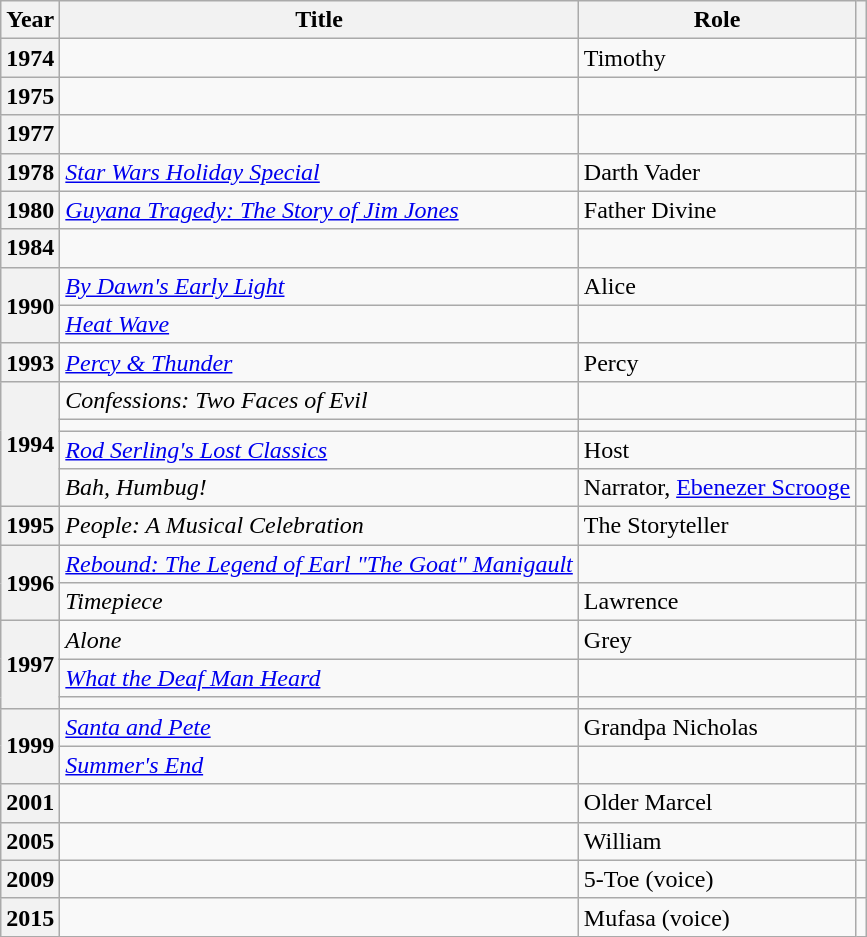<table class="wikitable sortable plainrowheaders">
<tr>
<th scope="col">Year</th>
<th scope="col">Title</th>
<th scope="col">Role</th>
<th scope="col" class="unsortable"></th>
</tr>
<tr>
<th scope="row">1974</th>
<td><em></em></td>
<td>Timothy</td>
<td style="text-align:center;"></td>
</tr>
<tr>
<th scope="row">1975</th>
<td></td>
<td></td>
<td style="text-align:center;"></td>
</tr>
<tr>
<th scope="row">1977</th>
<td><em></em></td>
<td></td>
<td style="text-align:center;"></td>
</tr>
<tr>
<th scope="row">1978</th>
<td><em><a href='#'>Star Wars Holiday Special</a></em></td>
<td>Darth Vader</td>
<td style="text-align:center;"></td>
</tr>
<tr>
<th scope="row">1980</th>
<td><em><a href='#'>Guyana Tragedy: The Story of Jim Jones</a></em></td>
<td>Father Divine</td>
<td style="text-align:center;"></td>
</tr>
<tr>
<th scope="row">1984</th>
<td><em></em></td>
<td></td>
<td style="text-align:center;"></td>
</tr>
<tr>
<th scope="row" rowspan="2">1990</th>
<td><em><a href='#'>By Dawn's Early Light</a></em></td>
<td>Alice</td>
<td style="text-align:center;"></td>
</tr>
<tr>
<td><em><a href='#'>Heat Wave</a></em></td>
<td></td>
<td style="text-align:center;"></td>
</tr>
<tr>
<th scope="row">1993</th>
<td><em><a href='#'>Percy & Thunder</a></em></td>
<td>Percy</td>
<td style="text-align:center;"></td>
</tr>
<tr>
<th scope="row" rowspan="4">1994</th>
<td><em>Confessions: Two Faces of Evil</em></td>
<td></td>
<td style="text-align:center;"></td>
</tr>
<tr>
<td><em></em></td>
<td></td>
<td style="text-align:center;"></td>
</tr>
<tr>
<td><em><a href='#'>Rod Serling's Lost Classics</a></em></td>
<td>Host</td>
<td style="text-align:center;"></td>
</tr>
<tr>
<td><em>Bah, Humbug!</em></td>
<td>Narrator, <a href='#'>Ebenezer Scrooge</a></td>
<td style="text-align:center;"></td>
</tr>
<tr>
<th scope="row">1995</th>
<td><em>People: A Musical Celebration</em></td>
<td>The Storyteller</td>
<td style="text-align:center;"></td>
</tr>
<tr>
<th scope="row" rowspan="2">1996</th>
<td><em><a href='#'>Rebound: The Legend of Earl "The Goat" Manigault</a></em></td>
<td></td>
<td style="text-align:center;"></td>
</tr>
<tr>
<td><em>Timepiece</em></td>
<td>Lawrence</td>
<td style="text-align:center;"></td>
</tr>
<tr>
<th scope="row" rowspan="3">1997</th>
<td><em>Alone</em></td>
<td>Grey</td>
<td style="text-align:center;"></td>
</tr>
<tr>
<td><em><a href='#'>What the Deaf Man Heard</a></em></td>
<td></td>
<td style="text-align:center;"></td>
</tr>
<tr>
<td><em></em></td>
<td></td>
<td style="text-align:center;"></td>
</tr>
<tr>
<th scope="row" rowspan="2">1999</th>
<td><em><a href='#'>Santa and Pete</a></em></td>
<td>Grandpa Nicholas</td>
<td style="text-align:center;"></td>
</tr>
<tr>
<td><em><a href='#'>Summer's End</a></em></td>
<td></td>
<td style="text-align:center;"></td>
</tr>
<tr>
<th scope="row">2001</th>
<td><em></em></td>
<td>Older Marcel</td>
<td style="text-align:center;"></td>
</tr>
<tr>
<th scope="row">2005</th>
<td><em></em></td>
<td>William</td>
<td style="text-align:center;"></td>
</tr>
<tr>
<th scope="row">2009</th>
<td><em></em></td>
<td>5-Toe (voice)</td>
<td style="text-align:center;"></td>
</tr>
<tr>
<th scope="row">2015</th>
<td></td>
<td>Mufasa (voice)</td>
<td style="text-align:center;"></td>
</tr>
</table>
